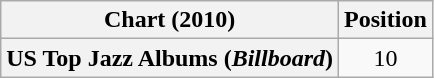<table class="wikitable plainrowheaders" style="text-align:center">
<tr>
<th scope="col">Chart (2010)</th>
<th scope="col">Position</th>
</tr>
<tr>
<th scope="row">US Top Jazz Albums (<em>Billboard</em>)</th>
<td>10</td>
</tr>
</table>
